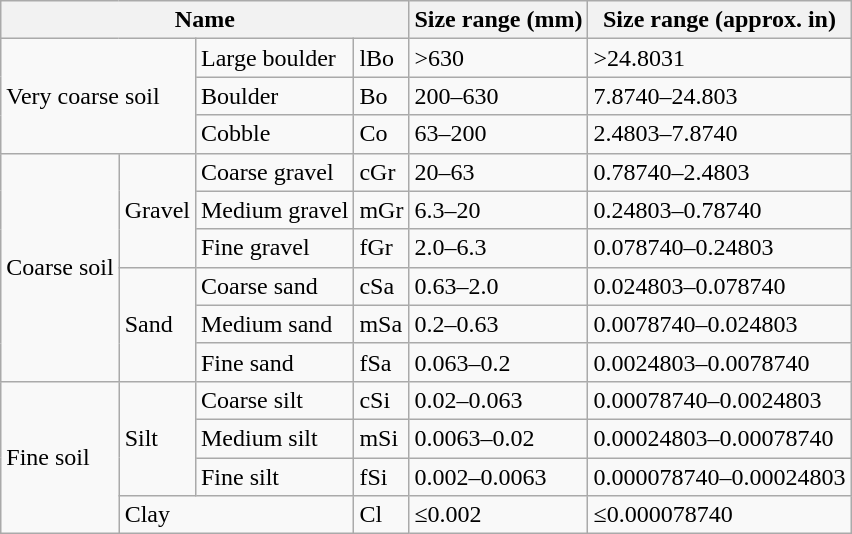<table class="wikitable">
<tr>
<th colspan=4>Name</th>
<th>Size range (mm)</th>
<th>Size range (approx. in)</th>
</tr>
<tr>
<td colspan=2 rowspan=3>Very coarse soil</td>
<td>Large boulder</td>
<td>lBo</td>
<td>>630</td>
<td>>24.8031</td>
</tr>
<tr>
<td>Boulder</td>
<td>Bo</td>
<td>200–630</td>
<td>7.8740–24.803</td>
</tr>
<tr>
<td>Cobble</td>
<td>Co</td>
<td>63–200</td>
<td>2.4803–7.8740</td>
</tr>
<tr>
<td rowspan=6>Coarse soil</td>
<td rowspan=3>Gravel</td>
<td>Coarse gravel</td>
<td>cGr</td>
<td>20–63</td>
<td>0.78740–2.4803</td>
</tr>
<tr>
<td>Medium gravel</td>
<td>mGr</td>
<td>6.3–20</td>
<td>0.24803–0.78740</td>
</tr>
<tr>
<td>Fine gravel</td>
<td>fGr</td>
<td>2.0–6.3</td>
<td>0.078740–0.24803</td>
</tr>
<tr>
<td rowspan=3>Sand</td>
<td>Coarse sand</td>
<td>cSa</td>
<td>0.63–2.0</td>
<td>0.024803–0.078740</td>
</tr>
<tr>
<td>Medium sand</td>
<td>mSa</td>
<td>0.2–0.63</td>
<td>0.0078740–0.024803</td>
</tr>
<tr>
<td>Fine sand</td>
<td>fSa</td>
<td>0.063–0.2</td>
<td>0.0024803–0.0078740</td>
</tr>
<tr>
<td rowspan=4>Fine soil</td>
<td rowspan=3>Silt</td>
<td>Coarse silt</td>
<td>cSi</td>
<td>0.02–0.063</td>
<td>0.00078740–0.0024803</td>
</tr>
<tr>
<td>Medium silt</td>
<td>mSi</td>
<td>0.0063–0.02</td>
<td>0.00024803–0.00078740</td>
</tr>
<tr>
<td>Fine silt</td>
<td>fSi</td>
<td>0.002–0.0063</td>
<td>0.000078740–0.00024803</td>
</tr>
<tr>
<td colspan=2>Clay</td>
<td>Cl</td>
<td>≤0.002</td>
<td>≤0.000078740</td>
</tr>
</table>
